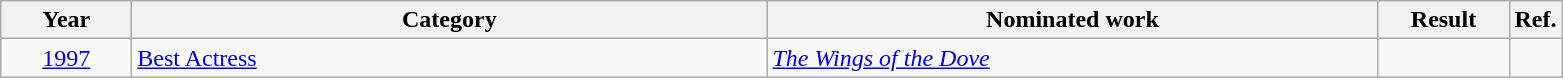<table class=wikitable>
<tr>
<th scope="col" style="width:5em;">Year</th>
<th scope="col" style="width:26em;">Category</th>
<th scope="col" style="width:25em;">Nominated work</th>
<th scope="col" style="width:5em;">Result</th>
<th>Ref.</th>
</tr>
<tr>
<td style="text-align:center;"><a href='#'>1997</a></td>
<td><a href='#'>Best Actress</a></td>
<td><em><a href='#'>The Wings of the Dove</a></em></td>
<td></td>
<td></td>
</tr>
</table>
